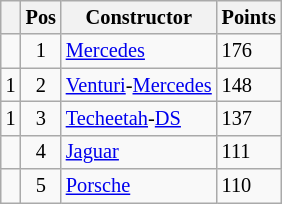<table class="wikitable" style="font-size: 85%;">
<tr>
<th></th>
<th>Pos</th>
<th>Constructor</th>
<th>Points</th>
</tr>
<tr>
<td align="left"></td>
<td align="center">1</td>
<td> <a href='#'>Mercedes</a></td>
<td align="left">176</td>
</tr>
<tr>
<td align="left"> 1</td>
<td align="center">2</td>
<td> <a href='#'>Venturi</a>-<a href='#'>Mercedes</a></td>
<td align="left">148</td>
</tr>
<tr>
<td align="left"> 1</td>
<td align="center">3</td>
<td> <a href='#'>Techeetah</a>-<a href='#'>DS</a></td>
<td align="left">137</td>
</tr>
<tr>
<td align="left"></td>
<td align="center">4</td>
<td> <a href='#'>Jaguar</a></td>
<td align="left">111</td>
</tr>
<tr>
<td align="left"></td>
<td align="center">5</td>
<td> <a href='#'>Porsche</a></td>
<td align="left">110</td>
</tr>
</table>
